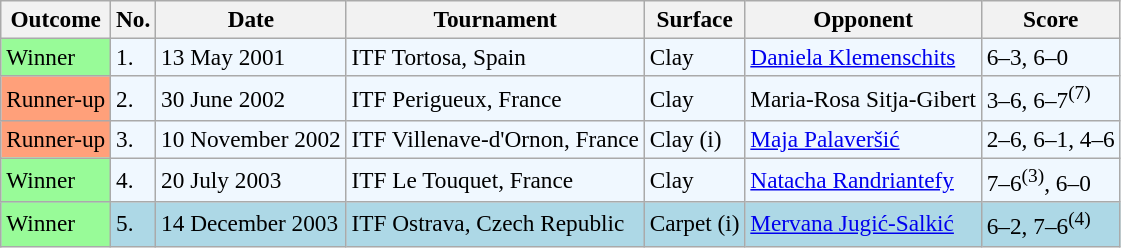<table class="sortable wikitable" style="font-size:97%;">
<tr>
<th>Outcome</th>
<th>No.</th>
<th>Date</th>
<th>Tournament</th>
<th>Surface</th>
<th>Opponent</th>
<th class="unsortable">Score</th>
</tr>
<tr bgcolor="#f0f8ff">
<td bgcolor="98FB98">Winner</td>
<td>1.</td>
<td>13 May 2001</td>
<td>ITF Tortosa, Spain</td>
<td>Clay</td>
<td> <a href='#'>Daniela Klemenschits</a></td>
<td>6–3, 6–0</td>
</tr>
<tr style="background:#f0f8ff;">
<td style="background:#ffa07a;">Runner-up</td>
<td>2.</td>
<td>30 June 2002</td>
<td>ITF Perigueux, France</td>
<td>Clay</td>
<td> Maria-Rosa Sitja-Gibert</td>
<td>3–6, 6–7<sup>(7)</sup></td>
</tr>
<tr bgcolor="#f0f8ff">
<td style="background:#ffa07a;">Runner-up</td>
<td>3.</td>
<td>10 November 2002</td>
<td>ITF Villenave-d'Ornon, France</td>
<td>Clay (i)</td>
<td> <a href='#'>Maja Palaveršić</a></td>
<td>2–6, 6–1, 4–6</td>
</tr>
<tr bgcolor="#f0f8ff">
<td bgcolor="98FB98">Winner</td>
<td>4.</td>
<td>20 July 2003</td>
<td>ITF Le Touquet, France</td>
<td>Clay</td>
<td> <a href='#'>Natacha Randriantefy</a></td>
<td>7–6<sup>(3)</sup>, 6–0</td>
</tr>
<tr bgcolor=lightblue>
<td bgcolor="98FB98">Winner</td>
<td>5.</td>
<td>14 December 2003</td>
<td>ITF Ostrava, Czech Republic</td>
<td>Carpet (i)</td>
<td> <a href='#'>Mervana Jugić-Salkić</a></td>
<td>6–2, 7–6<sup>(4)</sup></td>
</tr>
</table>
